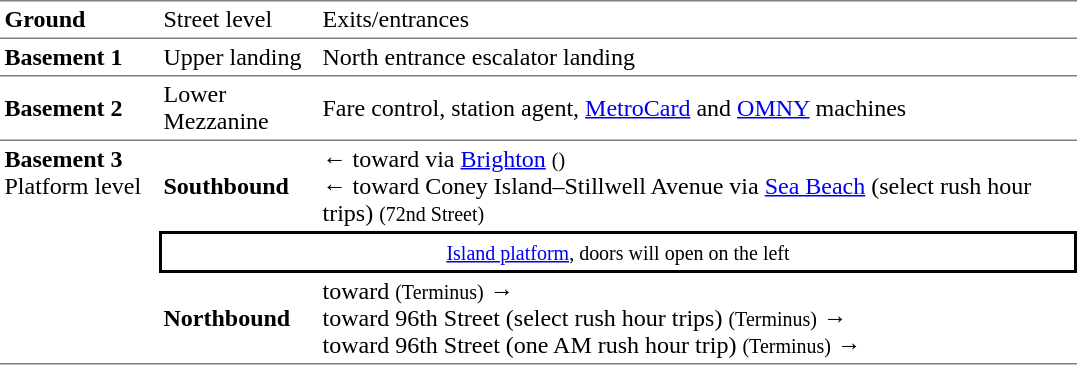<table table border=0 cellspacing=0 cellpadding=3>
<tr>
<td style="width:100px; border-bottom:solid 1px gray; border-top:solid 1px gray;"><strong>Ground</strong></td>
<td style="width:100px; border-top:solid 1px gray; border-bottom:solid 1px gray;">Street level</td>
<td style="width:500px; border-top:solid 1px gray; border-bottom:solid 1px gray;">Exits/entrances</td>
</tr>
<tr>
<td style="border-bottom:solid 1px gray; "><strong>Basement 1</strong></td>
<td style="border-bottom:solid 1px gray; ">Upper landing</td>
<td style="border-bottom:solid 1px gray; ">North entrance escalator landing</td>
</tr>
<tr>
<td style="border-bottom:solid 1px gray;"><strong>Basement 2</strong></td>
<td style="border-bottom:solid 1px gray;">Lower Mezzanine</td>
<td style="border-bottom:solid 1px gray;">Fare control, station agent, <a href='#'>MetroCard</a> and <a href='#'>OMNY</a> machines<br></td>
</tr>
<tr>
<td rowspan="3" style="border-bottom:solid 1px gray; vertical-align:top;"><strong>Basement 3</strong><br>Platform level</td>
<td><span><strong>Southbound</strong></span></td>
<td>←  toward  via <a href='#'>Brighton</a>  <small>()</small><br>←  toward Coney Island–Stillwell Avenue via <a href='#'>Sea Beach</a> (select rush hour trips) <small>(72nd Street)</small></td>
</tr>
<tr>
<td style="border-top:solid 2px black;border-right:solid 2px black;border-left:solid 2px black;border-bottom:solid 2px black;text-align:center;" colspan=2><small><a href='#'>Island platform</a>, doors will open on the left </small></td>
</tr>
<tr>
<td style="border-bottom:solid 1px gray;"><span><strong>Northbound</strong></span></td>
<td style="border-bottom:solid 1px gray;">  toward  <small>(Terminus)</small> →<br>  toward 96th Street (select rush hour trips) <small>(Terminus)</small> →<br>  toward 96th Street (one AM rush hour trip) <small>(Terminus)</small> →</td>
</tr>
</table>
